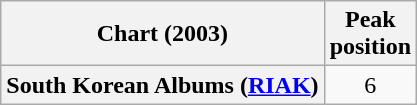<table class="wikitable plainrowheaders">
<tr>
<th>Chart (2003)</th>
<th>Peak<br>position</th>
</tr>
<tr>
<th scope="row">South Korean Albums (<a href='#'>RIAK</a>)</th>
<td style="text-align:center;">6</td>
</tr>
</table>
